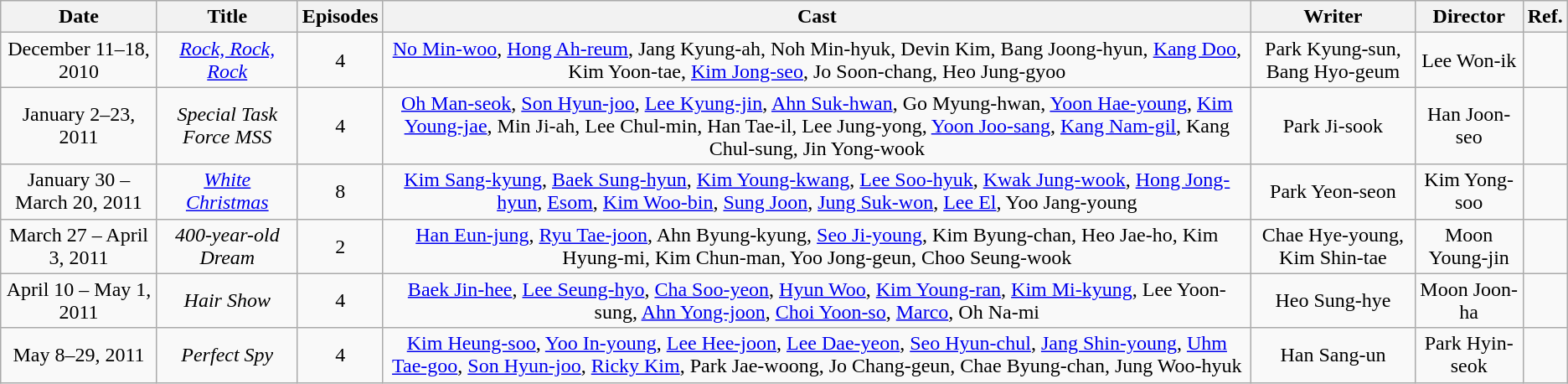<table class="wikitable">
<tr>
<th>Date</th>
<th>Title</th>
<th>Episodes</th>
<th>Cast</th>
<th>Writer</th>
<th>Director</th>
<th>Ref.</th>
</tr>
<tr align=center>
<td>December 11–18, 2010</td>
<td><em><a href='#'>Rock, Rock, Rock</a></em></td>
<td>4</td>
<td><a href='#'>No Min-woo</a>, <a href='#'>Hong Ah-reum</a>, Jang Kyung-ah, Noh Min-hyuk, Devin Kim, Bang Joong-hyun, <a href='#'>Kang Doo</a>, Kim Yoon-tae, <a href='#'>Kim Jong-seo</a>, Jo Soon-chang, Heo Jung-gyoo</td>
<td>Park Kyung-sun, Bang Hyo-geum</td>
<td>Lee Won-ik</td>
<td></td>
</tr>
<tr align=center>
<td>January 2–23, 2011</td>
<td><em>Special Task Force MSS</em></td>
<td>4</td>
<td><a href='#'>Oh Man-seok</a>, <a href='#'>Son Hyun-joo</a>, <a href='#'>Lee Kyung-jin</a>, <a href='#'>Ahn Suk-hwan</a>, Go Myung-hwan, <a href='#'>Yoon Hae-young</a>, <a href='#'>Kim Young-jae</a>, Min Ji-ah, Lee Chul-min, Han Tae-il, Lee Jung-yong, <a href='#'>Yoon Joo-sang</a>, <a href='#'>Kang Nam-gil</a>, Kang Chul-sung, Jin Yong-wook</td>
<td>Park Ji-sook</td>
<td>Han Joon-seo</td>
<td></td>
</tr>
<tr align=center>
<td>January 30 –March 20, 2011</td>
<td><em><a href='#'>White Christmas</a></em></td>
<td>8</td>
<td><a href='#'>Kim Sang-kyung</a>, <a href='#'>Baek Sung-hyun</a>, <a href='#'>Kim Young-kwang</a>, <a href='#'>Lee Soo-hyuk</a>, <a href='#'>Kwak Jung-wook</a>, <a href='#'>Hong Jong-hyun</a>, <a href='#'>Esom</a>, <a href='#'>Kim Woo-bin</a>, <a href='#'>Sung Joon</a>, <a href='#'>Jung Suk-won</a>, <a href='#'>Lee El</a>, Yoo Jang-young</td>
<td>Park Yeon-seon</td>
<td>Kim Yong-soo</td>
<td></td>
</tr>
<tr align=center>
<td>March 27 – April 3, 2011</td>
<td><em>400-year-old Dream</em></td>
<td>2</td>
<td><a href='#'>Han Eun-jung</a>, <a href='#'>Ryu Tae-joon</a>, Ahn Byung-kyung, <a href='#'>Seo Ji-young</a>, Kim Byung-chan, Heo Jae-ho, Kim Hyung-mi, Kim Chun-man, Yoo Jong-geun, Choo Seung-wook</td>
<td>Chae Hye-young, Kim Shin-tae</td>
<td>Moon Young-jin</td>
<td></td>
</tr>
<tr align=center>
<td>April 10 – May 1, 2011</td>
<td><em>Hair Show</em></td>
<td>4</td>
<td><a href='#'>Baek Jin-hee</a>, <a href='#'>Lee Seung-hyo</a>, <a href='#'>Cha Soo-yeon</a>, <a href='#'>Hyun Woo</a>, <a href='#'>Kim Young-ran</a>, <a href='#'>Kim Mi-kyung</a>, Lee Yoon-sung, <a href='#'>Ahn Yong-joon</a>, <a href='#'>Choi Yoon-so</a>, <a href='#'>Marco</a>, Oh Na-mi</td>
<td>Heo Sung-hye</td>
<td>Moon Joon-ha</td>
<td></td>
</tr>
<tr align=center>
<td>May 8–29, 2011</td>
<td><em>Perfect Spy</em></td>
<td>4</td>
<td><a href='#'>Kim Heung-soo</a>, <a href='#'>Yoo In-young</a>, <a href='#'>Lee Hee-joon</a>, <a href='#'>Lee Dae-yeon</a>, <a href='#'>Seo Hyun-chul</a>, <a href='#'>Jang Shin-young</a>, <a href='#'>Uhm Tae-goo</a>, <a href='#'>Son Hyun-joo</a>, <a href='#'>Ricky Kim</a>, Park Jae-woong, Jo Chang-geun, Chae Byung-chan, Jung Woo-hyuk</td>
<td>Han Sang-un</td>
<td>Park Hyin-seok</td>
<td></td>
</tr>
</table>
